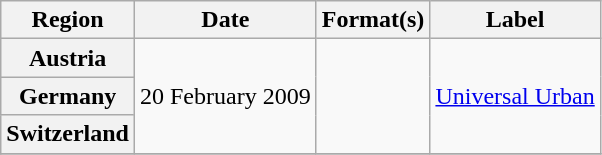<table class="wikitable plainrowheaders">
<tr>
<th scope="col">Region</th>
<th scope="col">Date</th>
<th scope="col">Format(s)</th>
<th scope="col">Label</th>
</tr>
<tr>
<th scope="row">Austria</th>
<td rowspan="3">20 February 2009</td>
<td rowspan="3"></td>
<td rowspan="3"><a href='#'>Universal Urban</a></td>
</tr>
<tr>
<th scope="row">Germany</th>
</tr>
<tr>
<th scope="row">Switzerland</th>
</tr>
<tr>
</tr>
</table>
